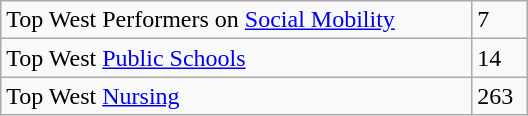<table class="wikitable floatright" style="width: 22em;">
<tr>
<td>Top West Performers on <a href='#'>Social Mobility</a></td>
<td>7</td>
</tr>
<tr>
<td>Top West <a href='#'>Public Schools</a></td>
<td>14</td>
</tr>
<tr>
<td>Top West <a href='#'>Nursing</a></td>
<td>263</td>
</tr>
</table>
